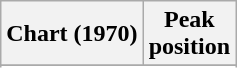<table class="wikitable sortable plainrowheaders" style="text-align:center">
<tr>
<th scope="col">Chart (1970)</th>
<th scope="col">Peak<br> position</th>
</tr>
<tr>
</tr>
<tr>
</tr>
</table>
